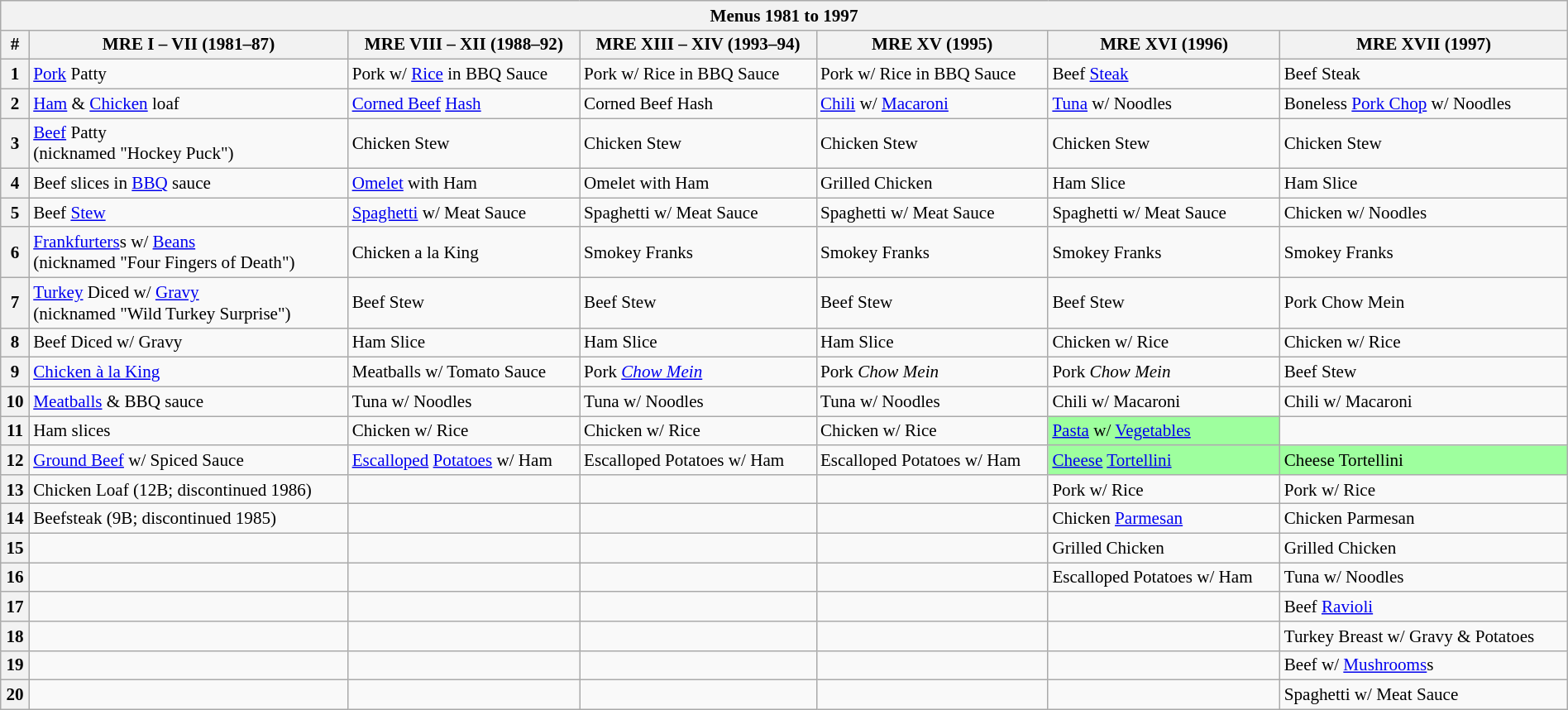<table class="wikitable collapsible collapsed" style="width:100%; font-size:88%;">
<tr>
<th colspan="7">Menus 1981 to 1997</th>
</tr>
<tr>
<th>#</th>
<th>MRE I – VII (1981–87)</th>
<th>MRE VIII – XII (1988–92)</th>
<th>MRE XIII – XIV (1993–94)</th>
<th>MRE XV (1995)</th>
<th>MRE XVI (1996)</th>
<th>MRE XVII (1997)</th>
</tr>
<tr>
<th>1</th>
<td><a href='#'>Pork</a> Patty</td>
<td>Pork w/ <a href='#'>Rice</a> in BBQ Sauce</td>
<td>Pork w/ Rice in BBQ Sauce</td>
<td>Pork w/ Rice in BBQ Sauce</td>
<td>Beef <a href='#'>Steak</a></td>
<td>Beef Steak</td>
</tr>
<tr>
<th>2</th>
<td><a href='#'>Ham</a> & <a href='#'>Chicken</a> loaf</td>
<td><a href='#'>Corned Beef</a> <a href='#'>Hash</a></td>
<td>Corned Beef Hash</td>
<td><a href='#'>Chili</a> w/ <a href='#'>Macaroni</a></td>
<td><a href='#'>Tuna</a> w/ Noodles</td>
<td>Boneless <a href='#'>Pork Chop</a> w/ Noodles</td>
</tr>
<tr>
<th>3</th>
<td><a href='#'>Beef</a> Patty<br>(nicknamed "Hockey Puck")</td>
<td>Chicken Stew</td>
<td>Chicken Stew</td>
<td>Chicken Stew</td>
<td>Chicken Stew</td>
<td>Chicken Stew</td>
</tr>
<tr>
<th>4</th>
<td>Beef slices in <a href='#'>BBQ</a> sauce</td>
<td><a href='#'>Omelet</a> with Ham</td>
<td>Omelet with Ham</td>
<td>Grilled Chicken</td>
<td>Ham Slice</td>
<td>Ham Slice</td>
</tr>
<tr>
<th>5</th>
<td>Beef <a href='#'>Stew</a></td>
<td><a href='#'>Spaghetti</a> w/ Meat Sauce</td>
<td>Spaghetti w/ Meat Sauce</td>
<td>Spaghetti w/ Meat Sauce</td>
<td>Spaghetti w/ Meat Sauce</td>
<td>Chicken w/ Noodles</td>
</tr>
<tr>
<th>6</th>
<td><a href='#'>Frankfurters</a>s w/ <a href='#'>Beans</a><br>(nicknamed "Four Fingers of Death")</td>
<td>Chicken a la King</td>
<td>Smokey Franks</td>
<td>Smokey Franks</td>
<td>Smokey Franks</td>
<td>Smokey Franks</td>
</tr>
<tr>
<th>7</th>
<td><a href='#'>Turkey</a> Diced w/ <a href='#'>Gravy</a><br>(nicknamed "Wild Turkey Surprise")</td>
<td>Beef Stew</td>
<td>Beef Stew</td>
<td>Beef Stew</td>
<td>Beef Stew</td>
<td>Pork Chow Mein</td>
</tr>
<tr>
<th>8</th>
<td>Beef Diced w/ Gravy</td>
<td>Ham Slice</td>
<td>Ham Slice</td>
<td>Ham Slice</td>
<td>Chicken w/ Rice</td>
<td>Chicken w/ Rice</td>
</tr>
<tr>
<th>9</th>
<td><a href='#'>Chicken à la King</a></td>
<td>Meatballs w/ Tomato Sauce</td>
<td>Pork <em><a href='#'>Chow Mein</a></em></td>
<td>Pork <em>Chow Mein</em></td>
<td>Pork <em>Chow Mein</em></td>
<td>Beef Stew</td>
</tr>
<tr>
<th>10</th>
<td><a href='#'>Meatballs</a> & BBQ sauce</td>
<td>Tuna w/ Noodles</td>
<td>Tuna w/ Noodles</td>
<td>Tuna w/ Noodles</td>
<td>Chili w/ Macaroni</td>
<td>Chili w/ Macaroni</td>
</tr>
<tr>
<th>11</th>
<td>Ham slices</td>
<td>Chicken w/ Rice</td>
<td>Chicken w/ Rice</td>
<td>Chicken w/ Rice</td>
<td bgcolor=#9EFF9E><a href='#'>Pasta</a> w/ <a href='#'>Vegetables</a></td>
<td></td>
</tr>
<tr>
<th>12</th>
<td><a href='#'>Ground Beef</a> w/ Spiced Sauce</td>
<td><a href='#'>Escalloped</a> <a href='#'>Potatoes</a> w/ Ham</td>
<td>Escalloped Potatoes w/ Ham</td>
<td>Escalloped Potatoes w/ Ham</td>
<td bgcolor=#9EFF9E><a href='#'>Cheese</a> <a href='#'>Tortellini</a></td>
<td bgcolor=#9EFF9E>Cheese Tortellini</td>
</tr>
<tr>
<th>13</th>
<td>Chicken Loaf (12B; discontinued 1986)</td>
<td></td>
<td></td>
<td></td>
<td>Pork w/ Rice</td>
<td>Pork w/ Rice</td>
</tr>
<tr>
<th>14</th>
<td>Beefsteak (9B; discontinued 1985)</td>
<td></td>
<td></td>
<td></td>
<td>Chicken <a href='#'>Parmesan</a></td>
<td>Chicken Parmesan</td>
</tr>
<tr>
<th>15</th>
<td></td>
<td></td>
<td></td>
<td></td>
<td>Grilled Chicken</td>
<td>Grilled Chicken</td>
</tr>
<tr>
<th>16</th>
<td></td>
<td></td>
<td></td>
<td></td>
<td>Escalloped Potatoes w/ Ham</td>
<td>Tuna w/ Noodles</td>
</tr>
<tr>
<th>17</th>
<td></td>
<td></td>
<td></td>
<td></td>
<td></td>
<td>Beef <a href='#'>Ravioli</a></td>
</tr>
<tr>
<th>18</th>
<td></td>
<td></td>
<td></td>
<td></td>
<td></td>
<td>Turkey Breast w/ Gravy & Potatoes</td>
</tr>
<tr>
<th>19</th>
<td></td>
<td></td>
<td></td>
<td></td>
<td></td>
<td>Beef w/ <a href='#'>Mushrooms</a>s</td>
</tr>
<tr>
<th>20</th>
<td></td>
<td></td>
<td></td>
<td></td>
<td></td>
<td>Spaghetti w/ Meat Sauce</td>
</tr>
</table>
